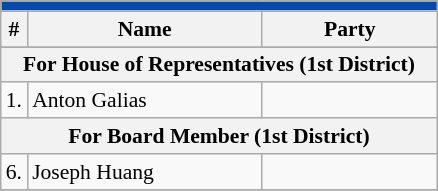<table class="wikitable" style="font-size:90%">
<tr>
<td colspan="5" bgcolor="#024BAE"></td>
</tr>
<tr>
<th>#</th>
<th width=150px>Name</th>
<th colspan=2 width=110px>Party</th>
</tr>
<tr>
</tr>
<tr>
<th colspan=5>For House of Representatives (1st District)</th>
</tr>
<tr>
<td>1.</td>
<td>Anton Galias</td>
<td></td>
</tr>
<tr>
<th colspan="5">For Board Member (1st District)</th>
</tr>
<tr>
<td>6.</td>
<td>Joseph Huang</td>
<td></td>
</tr>
<tr>
</tr>
</table>
